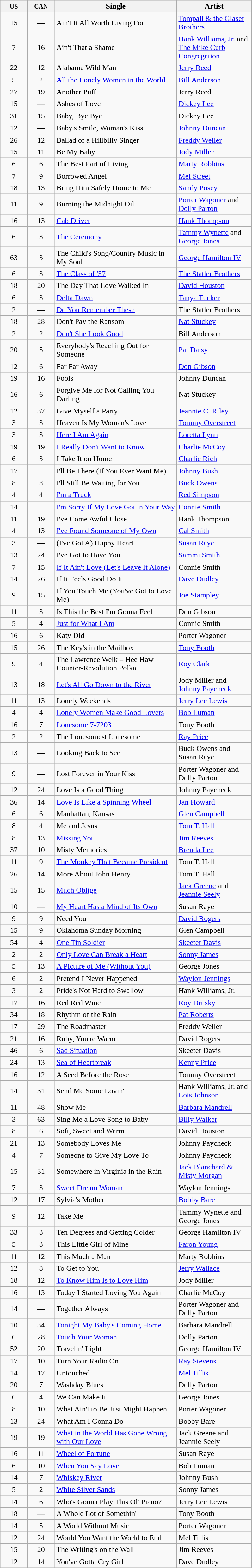<table class="wikitable sortable">
<tr>
<th width="50"><small>US</small></th>
<th width="50"><small>CAN</small></th>
<th width="250">Single</th>
<th width="150">Artist</th>
</tr>
<tr>
<td align="center">15</td>
<td align="center">—</td>
<td>Ain't It All Worth Living For</td>
<td><a href='#'>Tompall & the Glaser Brothers</a></td>
</tr>
<tr>
<td align="center">7</td>
<td align="center">16</td>
<td>Ain't That a Shame</td>
<td><a href='#'>Hank Williams, Jr.</a> and<br><a href='#'>The Mike Curb Congregation</a></td>
</tr>
<tr>
<td align="center">22</td>
<td align="center">12</td>
<td>Alabama Wild Man</td>
<td><a href='#'>Jerry Reed</a></td>
</tr>
<tr>
<td align="center">5</td>
<td align="center">2</td>
<td><a href='#'>All the Lonely Women in the World</a></td>
<td><a href='#'>Bill Anderson</a></td>
</tr>
<tr>
<td align="center">27</td>
<td align="center">19</td>
<td>Another Puff</td>
<td>Jerry Reed</td>
</tr>
<tr>
<td align="center">15</td>
<td align="center">—</td>
<td>Ashes of Love</td>
<td><a href='#'>Dickey Lee</a></td>
</tr>
<tr>
<td align="center">31</td>
<td align="center">15</td>
<td>Baby, Bye Bye</td>
<td>Dickey Lee</td>
</tr>
<tr>
<td align="center">12</td>
<td align="center">—</td>
<td>Baby's Smile, Woman's Kiss</td>
<td><a href='#'>Johnny Duncan</a></td>
</tr>
<tr>
<td align="center">26</td>
<td align="center">12</td>
<td>Ballad of a Hillbilly Singer</td>
<td><a href='#'>Freddy Weller</a></td>
</tr>
<tr>
<td align="center">15</td>
<td align="center">11</td>
<td>Be My Baby</td>
<td><a href='#'>Jody Miller</a></td>
</tr>
<tr>
<td align="center">6</td>
<td align="center">6</td>
<td>The Best Part of Living</td>
<td><a href='#'>Marty Robbins</a></td>
</tr>
<tr>
<td align="center">7</td>
<td align="center">9</td>
<td>Borrowed Angel</td>
<td><a href='#'>Mel Street</a></td>
</tr>
<tr>
<td align="center">18</td>
<td align="center">13</td>
<td>Bring Him Safely Home to Me</td>
<td><a href='#'>Sandy Posey</a></td>
</tr>
<tr>
<td align="center">11</td>
<td align="center">9</td>
<td>Burning the Midnight Oil</td>
<td><a href='#'>Porter Wagoner</a> and <a href='#'>Dolly Parton</a></td>
</tr>
<tr>
<td align="center">16</td>
<td align="center">13</td>
<td><a href='#'>Cab Driver</a></td>
<td><a href='#'>Hank Thompson</a></td>
</tr>
<tr>
<td align="center">6</td>
<td align="center">3</td>
<td><a href='#'>The Ceremony</a></td>
<td><a href='#'>Tammy Wynette</a> and <a href='#'>George Jones</a></td>
</tr>
<tr>
<td align="center">63</td>
<td align="center">3</td>
<td>The Child's Song/Country Music in My Soul</td>
<td><a href='#'>George Hamilton IV</a></td>
</tr>
<tr>
<td align="center">6</td>
<td align="center">3</td>
<td><a href='#'>The Class of '57</a></td>
<td><a href='#'>The Statler Brothers</a></td>
</tr>
<tr>
<td align="center">18</td>
<td align="center">20</td>
<td>The Day That Love Walked In</td>
<td><a href='#'>David Houston</a></td>
</tr>
<tr>
<td align="center">6</td>
<td align="center">3</td>
<td><a href='#'>Delta Dawn</a></td>
<td><a href='#'>Tanya Tucker</a></td>
</tr>
<tr>
<td align="center">2</td>
<td align="center">—</td>
<td><a href='#'>Do You Remember These</a></td>
<td>The Statler Brothers</td>
</tr>
<tr>
<td align="center">18</td>
<td align="center">28</td>
<td>Don't Pay the Ransom</td>
<td><a href='#'>Nat Stuckey</a></td>
</tr>
<tr>
<td align="center">2</td>
<td align="center">2</td>
<td><a href='#'>Don't She Look Good</a></td>
<td>Bill Anderson</td>
</tr>
<tr>
<td align="center">20</td>
<td align="center">5</td>
<td>Everybody's Reaching Out for Someone</td>
<td><a href='#'>Pat Daisy</a></td>
</tr>
<tr>
<td align="center">12</td>
<td align="center">6</td>
<td>Far Far Away</td>
<td><a href='#'>Don Gibson</a></td>
</tr>
<tr>
<td align="center">19</td>
<td align="center">16</td>
<td>Fools</td>
<td>Johnny Duncan</td>
</tr>
<tr>
<td align="center">16</td>
<td align="center">6</td>
<td>Forgive Me for Not Calling You Darling</td>
<td>Nat Stuckey</td>
</tr>
<tr>
<td align="center">12</td>
<td align="center">37</td>
<td>Give Myself a Party</td>
<td><a href='#'>Jeannie C. Riley</a></td>
</tr>
<tr>
<td align="center">3</td>
<td align="center">3</td>
<td>Heaven Is My Woman's Love</td>
<td><a href='#'>Tommy Overstreet</a></td>
</tr>
<tr>
<td align="center">3</td>
<td align="center">3</td>
<td><a href='#'>Here I Am Again</a></td>
<td><a href='#'>Loretta Lynn</a></td>
</tr>
<tr>
<td align="center">19</td>
<td align="center">19</td>
<td><a href='#'>I Really Don't Want to Know</a></td>
<td><a href='#'>Charlie McCoy</a></td>
</tr>
<tr>
<td align="center">6</td>
<td align="center">3</td>
<td>I Take It on Home</td>
<td><a href='#'>Charlie Rich</a></td>
</tr>
<tr>
<td align="center">17</td>
<td align="center">—</td>
<td>I'll Be There (If You Ever Want Me)</td>
<td><a href='#'>Johnny Bush</a></td>
</tr>
<tr>
<td align="center">8</td>
<td align="center">8</td>
<td>I'll Still Be Waiting for You</td>
<td><a href='#'>Buck Owens</a></td>
</tr>
<tr>
<td align="center">4</td>
<td align="center">4</td>
<td><a href='#'>I'm a Truck</a></td>
<td><a href='#'>Red Simpson</a></td>
</tr>
<tr>
<td align="center">14</td>
<td align="center">—</td>
<td><a href='#'>I'm Sorry If My Love Got in Your Way</a></td>
<td><a href='#'>Connie Smith</a></td>
</tr>
<tr>
<td align="center">11</td>
<td align="center">19</td>
<td>I've Come Awful Close</td>
<td>Hank Thompson</td>
</tr>
<tr>
<td align="center">4</td>
<td align="center">13</td>
<td><a href='#'>I've Found Someone of My Own</a></td>
<td><a href='#'>Cal Smith</a></td>
</tr>
<tr>
<td align="center">3</td>
<td align="center">—</td>
<td>(I've Got A) Happy Heart</td>
<td><a href='#'>Susan Raye</a></td>
</tr>
<tr>
<td align="center">13</td>
<td align="center">24</td>
<td>I've Got to Have You</td>
<td><a href='#'>Sammi Smith</a></td>
</tr>
<tr>
<td align="center">7</td>
<td align="center">15</td>
<td><a href='#'>If It Ain't Love (Let's Leave It Alone)</a></td>
<td>Connie Smith</td>
</tr>
<tr>
<td align="center">14</td>
<td align="center">26</td>
<td>If It Feels Good Do It</td>
<td><a href='#'>Dave Dudley</a></td>
</tr>
<tr>
<td align="center">9</td>
<td align="center">15</td>
<td>If You Touch Me (You've Got to Love Me)</td>
<td><a href='#'>Joe Stampley</a></td>
</tr>
<tr>
<td align="center">11</td>
<td align="center">3</td>
<td>Is This the Best I'm Gonna Feel</td>
<td>Don Gibson</td>
</tr>
<tr>
<td align="center">5</td>
<td align="center">4</td>
<td><a href='#'>Just for What I Am</a></td>
<td>Connie Smith</td>
</tr>
<tr>
<td align="center">16</td>
<td align="center">6</td>
<td>Katy Did</td>
<td>Porter Wagoner</td>
</tr>
<tr>
<td align="center">15</td>
<td align="center">26</td>
<td>The Key's in the Mailbox</td>
<td><a href='#'>Tony Booth</a></td>
</tr>
<tr>
<td align="center">9</td>
<td align="center">4</td>
<td>The Lawrence Welk – Hee Haw Counter-Revolution Polka</td>
<td><a href='#'>Roy Clark</a></td>
</tr>
<tr>
<td align="center">13</td>
<td align="center">18</td>
<td><a href='#'>Let's All Go Down to the River</a></td>
<td>Jody Miller and <a href='#'>Johnny Paycheck</a></td>
</tr>
<tr>
<td align="center">11</td>
<td align="center">13</td>
<td>Lonely Weekends</td>
<td><a href='#'>Jerry Lee Lewis</a></td>
</tr>
<tr>
<td align="center">4</td>
<td align="center">4</td>
<td><a href='#'>Lonely Women Make Good Lovers</a></td>
<td><a href='#'>Bob Luman</a></td>
</tr>
<tr>
<td align="center">16</td>
<td align="center">7</td>
<td><a href='#'>Lonesome 7-7203</a></td>
<td>Tony Booth</td>
</tr>
<tr>
<td align="center">2</td>
<td align="center">2</td>
<td>The Lonesomest Lonesome</td>
<td><a href='#'>Ray Price</a></td>
</tr>
<tr>
<td align="center">13</td>
<td align="center">—</td>
<td>Looking Back to See</td>
<td>Buck Owens and Susan Raye</td>
</tr>
<tr>
<td align="center">9</td>
<td align="center">—</td>
<td>Lost Forever in Your Kiss</td>
<td>Porter Wagoner and Dolly Parton</td>
</tr>
<tr>
<td align="center">12</td>
<td align="center">24</td>
<td>Love Is a Good Thing</td>
<td>Johnny Paycheck</td>
</tr>
<tr>
<td align="center">36</td>
<td align="center">14</td>
<td><a href='#'>Love Is Like a Spinning Wheel</a></td>
<td><a href='#'>Jan Howard</a></td>
</tr>
<tr>
<td align="center">6</td>
<td align="center">6</td>
<td>Manhattan, Kansas</td>
<td><a href='#'>Glen Campbell</a></td>
</tr>
<tr>
<td align="center">8</td>
<td align="center">4</td>
<td>Me and Jesus</td>
<td><a href='#'>Tom T. Hall</a></td>
</tr>
<tr>
<td align="center">8</td>
<td align="center">13</td>
<td><a href='#'>Missing You</a></td>
<td><a href='#'>Jim Reeves</a></td>
</tr>
<tr>
<td align="center">37</td>
<td align="center">10</td>
<td>Misty Memories</td>
<td><a href='#'>Brenda Lee</a></td>
</tr>
<tr>
<td align="center">11</td>
<td align="center">9</td>
<td><a href='#'>The Monkey That Became President</a></td>
<td>Tom T. Hall</td>
</tr>
<tr>
<td align="center">26</td>
<td align="center">14</td>
<td>More About John Henry</td>
<td>Tom T. Hall</td>
</tr>
<tr>
<td align="center">15</td>
<td align="center">15</td>
<td><a href='#'>Much Oblige</a></td>
<td><a href='#'>Jack Greene</a> and <a href='#'>Jeannie Seely</a></td>
</tr>
<tr>
<td align="center">10</td>
<td align="center">—</td>
<td><a href='#'>My Heart Has a Mind of Its Own</a></td>
<td>Susan Raye</td>
</tr>
<tr>
<td align="center">9</td>
<td align="center">9</td>
<td>Need You</td>
<td><a href='#'>David Rogers</a></td>
</tr>
<tr>
<td align="center">15</td>
<td align="center">9</td>
<td>Oklahoma Sunday Morning</td>
<td>Glen Campbell</td>
</tr>
<tr>
<td align="center">54</td>
<td align="center">4</td>
<td><a href='#'>One Tin Soldier</a></td>
<td><a href='#'>Skeeter Davis</a></td>
</tr>
<tr>
<td align="center">2</td>
<td align="center">2</td>
<td><a href='#'>Only Love Can Break a Heart</a></td>
<td><a href='#'>Sonny James</a></td>
</tr>
<tr>
<td align="center">5</td>
<td align="center">13</td>
<td><a href='#'>A Picture of Me (Without You)</a></td>
<td>George Jones</td>
</tr>
<tr>
<td align="center">6</td>
<td align="center">2</td>
<td>Pretend I Never Happened</td>
<td><a href='#'>Waylon Jennings</a></td>
</tr>
<tr>
<td align="center">3</td>
<td align="center">2</td>
<td>Pride's Not Hard to Swallow</td>
<td>Hank Williams, Jr.</td>
</tr>
<tr>
<td align="center">17</td>
<td align="center">16</td>
<td>Red Red Wine</td>
<td><a href='#'>Roy Drusky</a></td>
</tr>
<tr>
<td align="center">34</td>
<td align="center">18</td>
<td>Rhythm of the Rain</td>
<td><a href='#'>Pat Roberts</a></td>
</tr>
<tr>
<td align="center">17</td>
<td align="center">29</td>
<td>The Roadmaster</td>
<td>Freddy Weller</td>
</tr>
<tr>
<td align="center">21</td>
<td align="center">16</td>
<td>Ruby, You're Warm</td>
<td>David Rogers</td>
</tr>
<tr>
<td align="center">46</td>
<td align="center">6</td>
<td><a href='#'>Sad Situation</a></td>
<td>Skeeter Davis</td>
</tr>
<tr>
<td align="center">24</td>
<td align="center">13</td>
<td><a href='#'>Sea of Heartbreak</a></td>
<td><a href='#'>Kenny Price</a></td>
</tr>
<tr>
<td align="center">16</td>
<td align="center">12</td>
<td>A Seed Before the Rose</td>
<td>Tommy Overstreet</td>
</tr>
<tr>
<td align="center">14</td>
<td align="center">31</td>
<td>Send Me Some Lovin'</td>
<td>Hank Williams, Jr. and <a href='#'>Lois Johnson</a></td>
</tr>
<tr>
<td align="center">11</td>
<td align="center">48</td>
<td>Show Me</td>
<td><a href='#'>Barbara Mandrell</a></td>
</tr>
<tr>
<td align="center">3</td>
<td align="center">63</td>
<td>Sing Me a Love Song to Baby</td>
<td><a href='#'>Billy Walker</a></td>
</tr>
<tr>
<td align="center">8</td>
<td align="center">6</td>
<td>Soft, Sweet and Warm</td>
<td>David Houston</td>
</tr>
<tr>
<td align="center">21</td>
<td align="center">13</td>
<td>Somebody Loves Me</td>
<td>Johnny Paycheck</td>
</tr>
<tr>
<td align="center">4</td>
<td align="center">7</td>
<td>Someone to Give My Love To</td>
<td>Johnny Paycheck</td>
</tr>
<tr>
<td align="center">15</td>
<td align="center">31</td>
<td>Somewhere in Virginia in the Rain</td>
<td><a href='#'>Jack Blanchard & Misty Morgan</a></td>
</tr>
<tr>
<td align="center">7</td>
<td align="center">3</td>
<td><a href='#'>Sweet Dream Woman</a></td>
<td>Waylon Jennings</td>
</tr>
<tr>
<td align="center">12</td>
<td align="center">17</td>
<td>Sylvia's Mother</td>
<td><a href='#'>Bobby Bare</a></td>
</tr>
<tr>
<td align="center">9</td>
<td align="center">12</td>
<td>Take Me</td>
<td>Tammy Wynette and George Jones</td>
</tr>
<tr>
<td align="center">33</td>
<td align="center">3</td>
<td>Ten Degrees and Getting Colder</td>
<td>George Hamilton IV</td>
</tr>
<tr>
<td align="center">5</td>
<td align="center">3</td>
<td>This Little Girl of Mine</td>
<td><a href='#'>Faron Young</a></td>
</tr>
<tr>
<td align="center">11</td>
<td align="center">12</td>
<td>This Much a Man</td>
<td>Marty Robbins</td>
</tr>
<tr>
<td align="center">12</td>
<td align="center">8</td>
<td>To Get to You</td>
<td><a href='#'>Jerry Wallace</a></td>
</tr>
<tr>
<td align="center">18</td>
<td align="center">12</td>
<td><a href='#'>To Know Him Is to Love Him</a></td>
<td>Jody Miller</td>
</tr>
<tr>
<td align="center">16</td>
<td align="center">13</td>
<td>Today I Started Loving You Again</td>
<td>Charlie McCoy</td>
</tr>
<tr>
<td align="center">14</td>
<td align="center">—</td>
<td>Together Always</td>
<td>Porter Wagoner and Dolly Parton</td>
</tr>
<tr>
<td align="center">10</td>
<td align="center">34</td>
<td><a href='#'>Tonight My Baby's Coming Home</a></td>
<td>Barbara Mandrell</td>
</tr>
<tr>
<td align="center">6</td>
<td align="center">28</td>
<td><a href='#'>Touch Your Woman</a></td>
<td>Dolly Parton</td>
</tr>
<tr>
<td align="center">52</td>
<td align="center">20</td>
<td>Travelin' Light</td>
<td>George Hamilton IV</td>
</tr>
<tr>
<td align="center">17</td>
<td align="center">10</td>
<td>Turn Your Radio On</td>
<td><a href='#'>Ray Stevens</a></td>
</tr>
<tr>
<td align="center">14</td>
<td align="center">17</td>
<td>Untouched</td>
<td><a href='#'>Mel Tillis</a></td>
</tr>
<tr>
<td align="center">20</td>
<td align="center">7</td>
<td>Washday Blues</td>
<td>Dolly Parton</td>
</tr>
<tr>
<td align="center">6</td>
<td align="center">4</td>
<td>We Can Make It</td>
<td>George Jones</td>
</tr>
<tr>
<td align="center">8</td>
<td align="center">10</td>
<td>What Ain't to Be Just Might Happen</td>
<td>Porter Wagoner</td>
</tr>
<tr>
<td align="center">13</td>
<td align="center">24</td>
<td>What Am I Gonna Do</td>
<td>Bobby Bare</td>
</tr>
<tr>
<td align="center">19</td>
<td align="center">19</td>
<td><a href='#'>What in the World Has Gone Wrong with Our Love</a></td>
<td>Jack Greene and Jeannie Seely</td>
</tr>
<tr>
<td align="center">16</td>
<td align="center">11</td>
<td><a href='#'>Wheel of Fortune</a></td>
<td>Susan Raye</td>
</tr>
<tr>
<td align="center">6</td>
<td align="center">10</td>
<td><a href='#'>When You Say Love</a></td>
<td>Bob Luman</td>
</tr>
<tr>
<td align="center">14</td>
<td align="center">7</td>
<td><a href='#'>Whiskey River</a></td>
<td>Johnny Bush</td>
</tr>
<tr>
<td align="center">5</td>
<td align="center">2</td>
<td><a href='#'>White Silver Sands</a></td>
<td>Sonny James</td>
</tr>
<tr>
<td align="center">14</td>
<td align="center">6</td>
<td>Who's Gonna Play This Ol' Piano?</td>
<td>Jerry Lee Lewis</td>
</tr>
<tr>
<td align="center">18</td>
<td align="center">—</td>
<td>A Whole Lot of Somethin'</td>
<td>Tony Booth</td>
</tr>
<tr>
<td align="center">14</td>
<td align="center">5</td>
<td>A World Without Music</td>
<td>Porter Wagoner</td>
</tr>
<tr>
<td align="center">12</td>
<td align="center">24</td>
<td>Would You Want the World to End</td>
<td>Mel Tillis</td>
</tr>
<tr>
<td align="center">15</td>
<td align="center">20</td>
<td>The Writing's on the Wall</td>
<td>Jim Reeves</td>
</tr>
<tr>
<td align="center">12</td>
<td align="center">14</td>
<td>You've Gotta Cry Girl</td>
<td>Dave Dudley</td>
</tr>
</table>
